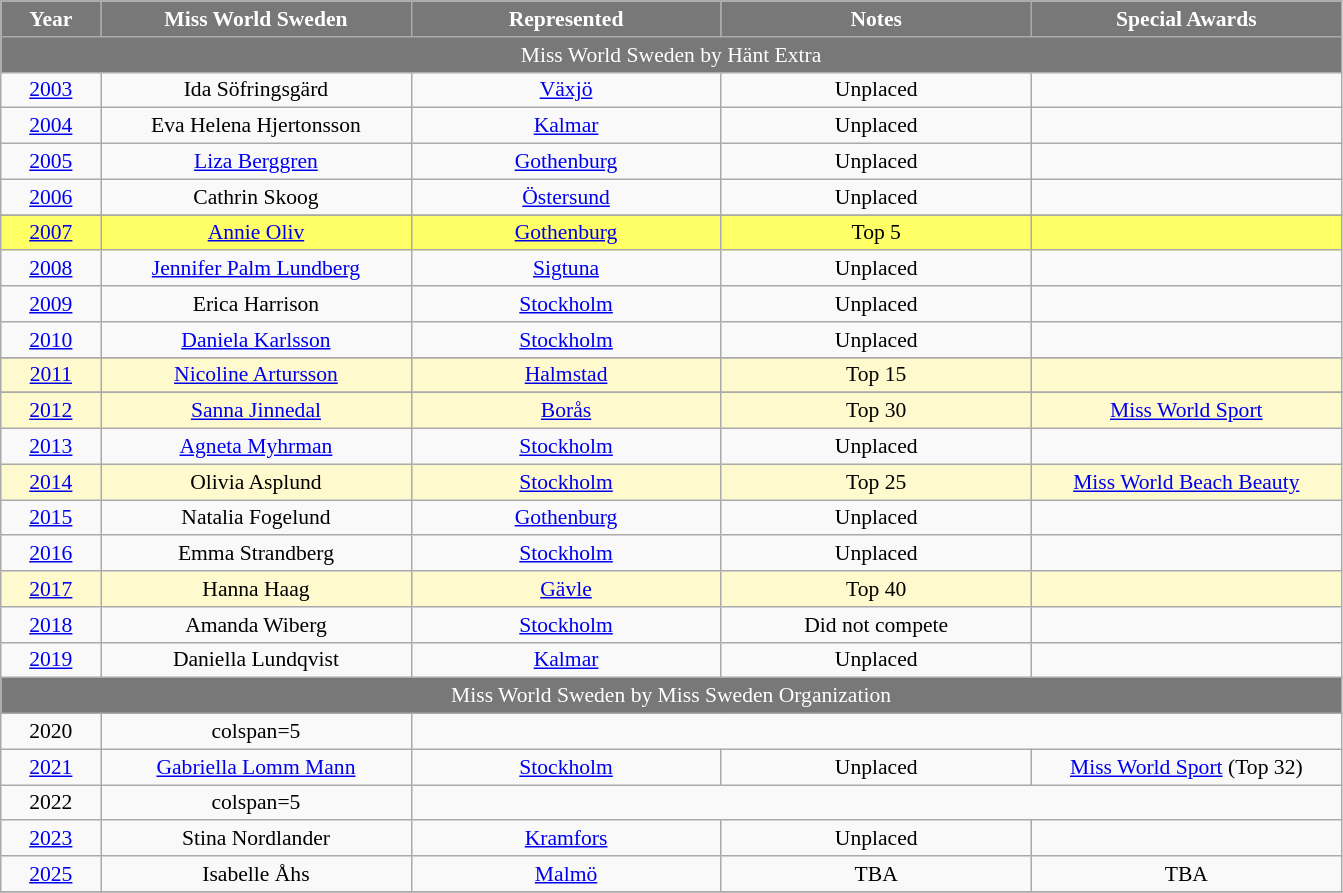<table class="wikitable sortable" style="font-size: 90%; text-align:center">
<tr>
<th width="60" style="background-color:#787878;color:#FFFFFF;">Year</th>
<th width="200" style="background-color:#787878;color:#FFFFFF;">Miss World Sweden</th>
<th width="200" style="background-color:#787878;color:#FFFFFF;">Represented</th>
<th width="200" style="background-color:#787878;color:#FFFFFF;">Notes</th>
<th width="200" style="background-color:#787878;color:#FFFFFF;">Special Awards</th>
</tr>
<tr style="background-color:#787878;color:#FFFFFF;">
<td colspan="5" align="center">Miss World Sweden by Hänt Extra</td>
</tr>
<tr>
<td><a href='#'>2003</a></td>
<td>Ida Söfringsgärd</td>
<td><a href='#'>Växjö</a></td>
<td>Unplaced</td>
<td></td>
</tr>
<tr>
<td><a href='#'>2004</a></td>
<td>Eva Helena Hjertonsson</td>
<td><a href='#'>Kalmar</a></td>
<td>Unplaced</td>
<td></td>
</tr>
<tr>
<td><a href='#'>2005</a></td>
<td><a href='#'>Liza Berggren</a></td>
<td><a href='#'>Gothenburg</a></td>
<td>Unplaced</td>
<td></td>
</tr>
<tr>
<td><a href='#'>2006</a></td>
<td>Cathrin Skoog</td>
<td><a href='#'>Östersund</a></td>
<td>Unplaced</td>
<td></td>
</tr>
<tr>
</tr>
<tr style="background-color:#FFFF66;">
<td><a href='#'>2007</a></td>
<td><a href='#'>Annie Oliv</a></td>
<td><a href='#'>Gothenburg</a></td>
<td>Top 5</td>
<td></td>
</tr>
<tr>
<td><a href='#'>2008</a></td>
<td><a href='#'>Jennifer Palm Lundberg</a></td>
<td><a href='#'>Sigtuna</a></td>
<td>Unplaced</td>
<td></td>
</tr>
<tr>
<td><a href='#'>2009</a></td>
<td>Erica Harrison</td>
<td><a href='#'>Stockholm</a></td>
<td>Unplaced</td>
<td></td>
</tr>
<tr>
<td><a href='#'>2010</a></td>
<td><a href='#'>Daniela Karlsson</a></td>
<td><a href='#'>Stockholm</a></td>
<td>Unplaced</td>
<td></td>
</tr>
<tr>
</tr>
<tr style="background-color:#FFFACD;">
<td><a href='#'>2011</a></td>
<td><a href='#'>Nicoline Artursson</a></td>
<td><a href='#'>Halmstad</a></td>
<td>Top 15</td>
<td></td>
</tr>
<tr>
</tr>
<tr style="background-color:#FFFACD;">
<td><a href='#'>2012</a></td>
<td><a href='#'>Sanna Jinnedal</a></td>
<td><a href='#'>Borås</a></td>
<td>Top 30</td>
<td><a href='#'>Miss World Sport</a></td>
</tr>
<tr>
<td><a href='#'>2013</a></td>
<td><a href='#'>Agneta Myhrman</a></td>
<td><a href='#'>Stockholm</a></td>
<td>Unplaced</td>
<td></td>
</tr>
<tr style="background-color:#FFFACD;">
<td><a href='#'>2014</a></td>
<td>Olivia Asplund</td>
<td><a href='#'>Stockholm</a></td>
<td>Top 25</td>
<td><a href='#'>Miss World Beach Beauty</a></td>
</tr>
<tr>
<td><a href='#'>2015</a></td>
<td>Natalia Fogelund</td>
<td><a href='#'>Gothenburg</a></td>
<td>Unplaced</td>
<td></td>
</tr>
<tr>
<td><a href='#'>2016</a></td>
<td>Emma Strandberg</td>
<td><a href='#'>Stockholm</a></td>
<td>Unplaced</td>
<td></td>
</tr>
<tr style="background-color:#FFFACD;">
<td><a href='#'>2017</a></td>
<td>Hanna Haag</td>
<td><a href='#'>Gävle</a></td>
<td>Top 40</td>
<td></td>
</tr>
<tr>
<td><a href='#'>2018</a></td>
<td>Amanda Wiberg</td>
<td><a href='#'>Stockholm</a></td>
<td>Did not compete</td>
<td></td>
</tr>
<tr>
<td><a href='#'>2019</a></td>
<td>Daniella Lundqvist</td>
<td><a href='#'>Kalmar</a></td>
<td>Unplaced</td>
<td></td>
</tr>
<tr style="background-color:#787878;color:#FFFFFF;">
<td colspan="5" align="center">Miss World Sweden by Miss Sweden Organization</td>
</tr>
<tr>
<td>2020</td>
<td>colspan=5 </td>
</tr>
<tr>
<td><a href='#'>2021</a></td>
<td><a href='#'>Gabriella Lomm Mann</a></td>
<td><a href='#'>Stockholm</a></td>
<td>Unplaced</td>
<td><a href='#'>Miss World Sport</a> (Top 32)</td>
</tr>
<tr>
<td>2022</td>
<td>colspan=5 </td>
</tr>
<tr>
<td><a href='#'>2023</a></td>
<td>Stina Nordlander</td>
<td><a href='#'>Kramfors</a></td>
<td>Unplaced</td>
<td></td>
</tr>
<tr>
<td><a href='#'>2025</a></td>
<td>Isabelle Åhs</td>
<td><a href='#'>Malmö</a></td>
<td>TBA</td>
<td>TBA</td>
</tr>
<tr>
</tr>
</table>
